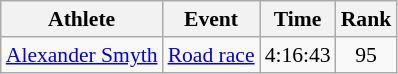<table class="wikitable" style="text-align:center; font-size:90%">
<tr>
<th>Athlete</th>
<th>Event</th>
<th>Time</th>
<th>Rank</th>
</tr>
<tr>
<td align=left><a href='#'>Alexander Smyth</a></td>
<td align=left><a href='#'>Road race</a></td>
<td>4:16:43</td>
<td>95</td>
</tr>
</table>
